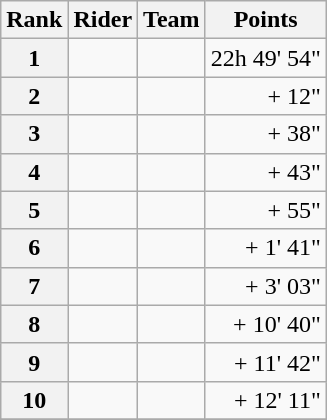<table class="wikitable" margin-bottom:0;">
<tr>
<th scope="col">Rank</th>
<th scope="col">Rider</th>
<th scope="col">Team</th>
<th scope="col">Points</th>
</tr>
<tr>
<th scope="row">1</th>
<td> </td>
<td></td>
<td align="right">22h 49' 54"</td>
</tr>
<tr>
<th scope="row">2</th>
<td></td>
<td></td>
<td align="right">+ 12"</td>
</tr>
<tr>
<th scope="row">3</th>
<td></td>
<td></td>
<td align="right">+ 38"</td>
</tr>
<tr>
<th scope="row">4</th>
<td></td>
<td></td>
<td align="right">+ 43"</td>
</tr>
<tr>
<th scope="row">5</th>
<td></td>
<td></td>
<td align="right">+ 55"</td>
</tr>
<tr>
<th scope="row">6</th>
<td></td>
<td></td>
<td align="right">+ 1' 41"</td>
</tr>
<tr>
<th scope="row">7</th>
<td></td>
<td></td>
<td align="right">+ 3' 03"</td>
</tr>
<tr>
<th scope="row">8</th>
<td></td>
<td></td>
<td align="right">+ 10' 40"</td>
</tr>
<tr>
<th scope="row">9</th>
<td></td>
<td></td>
<td align="right">+ 11' 42"</td>
</tr>
<tr>
<th scope="row">10</th>
<td></td>
<td></td>
<td align="right">+ 12' 11"</td>
</tr>
<tr>
</tr>
</table>
